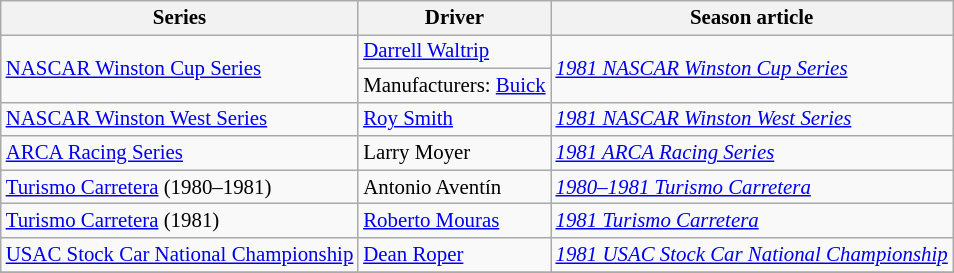<table class="wikitable" style="font-size: 87%;">
<tr>
<th>Series</th>
<th>Driver</th>
<th>Season article</th>
</tr>
<tr>
<td rowspan=2><a href='#'>NASCAR Winston Cup Series</a></td>
<td> <a href='#'>Darrell Waltrip</a></td>
<td rowspan=2><em><a href='#'>1981 NASCAR Winston Cup Series</a></em></td>
</tr>
<tr>
<td>Manufacturers:  <a href='#'>Buick</a></td>
</tr>
<tr>
<td><a href='#'>NASCAR Winston West Series</a></td>
<td> <a href='#'>Roy Smith</a></td>
<td><em><a href='#'>1981 NASCAR Winston West Series</a></em></td>
</tr>
<tr>
<td><a href='#'>ARCA Racing Series</a></td>
<td> Larry Moyer</td>
<td><em><a href='#'>1981 ARCA Racing Series</a></em></td>
</tr>
<tr>
<td><a href='#'>Turismo Carretera</a> (1980–1981)</td>
<td> Antonio Aventín</td>
<td><em><a href='#'>1980–1981 Turismo Carretera</a></em></td>
</tr>
<tr>
<td><a href='#'>Turismo Carretera</a> (1981)</td>
<td> <a href='#'>Roberto Mouras</a></td>
<td><em><a href='#'>1981 Turismo Carretera</a></em></td>
</tr>
<tr>
<td><a href='#'>USAC Stock Car National Championship</a></td>
<td> <a href='#'>Dean Roper</a></td>
<td><em><a href='#'>1981 USAC Stock Car National Championship</a></em></td>
</tr>
<tr>
</tr>
</table>
